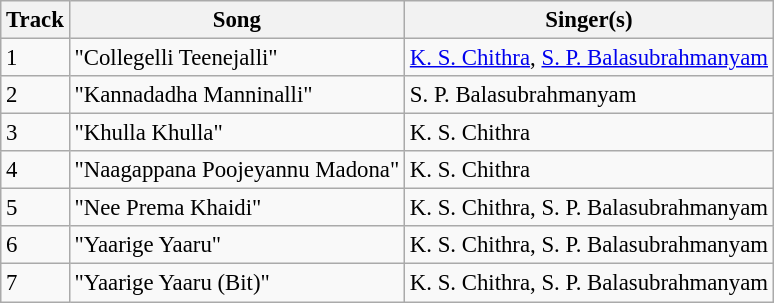<table class="wikitable" style="font-size:95%;">
<tr>
<th>Track</th>
<th>Song</th>
<th>Singer(s)</th>
</tr>
<tr>
<td>1</td>
<td>"Collegelli Teenejalli"</td>
<td><a href='#'>K. S. Chithra</a>, <a href='#'>S. P. Balasubrahmanyam</a></td>
</tr>
<tr>
<td>2</td>
<td>"Kannadadha Manninalli"</td>
<td>S. P. Balasubrahmanyam</td>
</tr>
<tr>
<td>3</td>
<td>"Khulla Khulla"</td>
<td>K. S. Chithra</td>
</tr>
<tr>
<td>4</td>
<td>"Naagappana Poojeyannu Madona"</td>
<td>K. S. Chithra</td>
</tr>
<tr>
<td>5</td>
<td>"Nee Prema Khaidi"</td>
<td>K. S. Chithra, S. P. Balasubrahmanyam</td>
</tr>
<tr>
<td>6</td>
<td>"Yaarige Yaaru"</td>
<td>K. S. Chithra, S. P. Balasubrahmanyam</td>
</tr>
<tr>
<td>7</td>
<td>"Yaarige Yaaru (Bit)"</td>
<td>K. S. Chithra, S. P. Balasubrahmanyam</td>
</tr>
</table>
